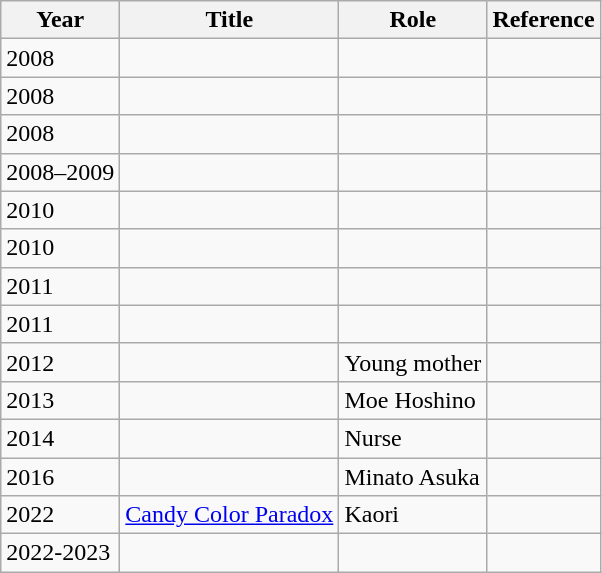<table class="wikitable">
<tr>
<th>Year</th>
<th>Title</th>
<th>Role</th>
<th>Reference</th>
</tr>
<tr>
<td>2008</td>
<td></td>
<td></td>
<td></td>
</tr>
<tr>
<td>2008</td>
<td></td>
<td></td>
<td></td>
</tr>
<tr>
<td>2008</td>
<td></td>
<td></td>
<td></td>
</tr>
<tr>
<td>2008–2009</td>
<td></td>
<td></td>
<td></td>
</tr>
<tr>
<td>2010</td>
<td></td>
<td></td>
<td></td>
</tr>
<tr>
<td>2010</td>
<td></td>
<td></td>
<td></td>
</tr>
<tr>
<td>2011</td>
<td></td>
<td></td>
<td></td>
</tr>
<tr>
<td>2011</td>
<td></td>
<td></td>
<td></td>
</tr>
<tr>
<td>2012</td>
<td></td>
<td>Young mother</td>
<td></td>
</tr>
<tr>
<td>2013</td>
<td></td>
<td>Moe Hoshino</td>
<td></td>
</tr>
<tr>
<td>2014</td>
<td></td>
<td>Nurse</td>
<td></td>
</tr>
<tr>
<td>2016</td>
<td></td>
<td>Minato Asuka</td>
<td></td>
</tr>
<tr>
<td>2022</td>
<td><a href='#'>Candy Color Paradox</a></td>
<td>Kaori</td>
<td></td>
</tr>
<tr>
<td>2022-2023</td>
<td></td>
<td></td>
<td></td>
</tr>
</table>
